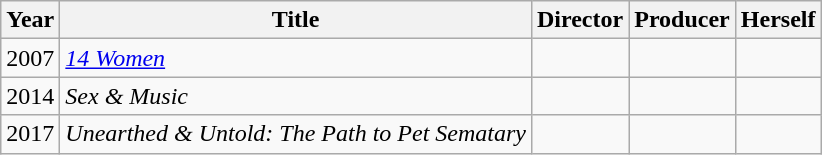<table class="wikitable">
<tr>
<th>Year</th>
<th>Title</th>
<th>Director</th>
<th>Producer</th>
<th>Herself</th>
</tr>
<tr>
<td>2007</td>
<td><em><a href='#'>14 Women</a></em></td>
<td></td>
<td></td>
<td></td>
</tr>
<tr>
<td>2014</td>
<td><em>Sex & Music</em></td>
<td></td>
<td></td>
<td></td>
</tr>
<tr>
<td>2017</td>
<td><em>Unearthed & Untold: The Path to Pet Sematary</em></td>
<td></td>
<td></td>
<td></td>
</tr>
</table>
